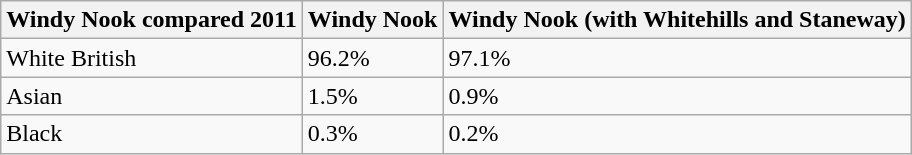<table class="wikitable">
<tr>
<th>Windy Nook compared 2011</th>
<th>Windy Nook</th>
<th>Windy Nook (with Whitehills and Staneway)</th>
</tr>
<tr>
<td>White British</td>
<td>96.2%</td>
<td>97.1%</td>
</tr>
<tr>
<td>Asian</td>
<td>1.5%</td>
<td>0.9%</td>
</tr>
<tr>
<td>Black</td>
<td>0.3%</td>
<td>0.2%</td>
</tr>
</table>
